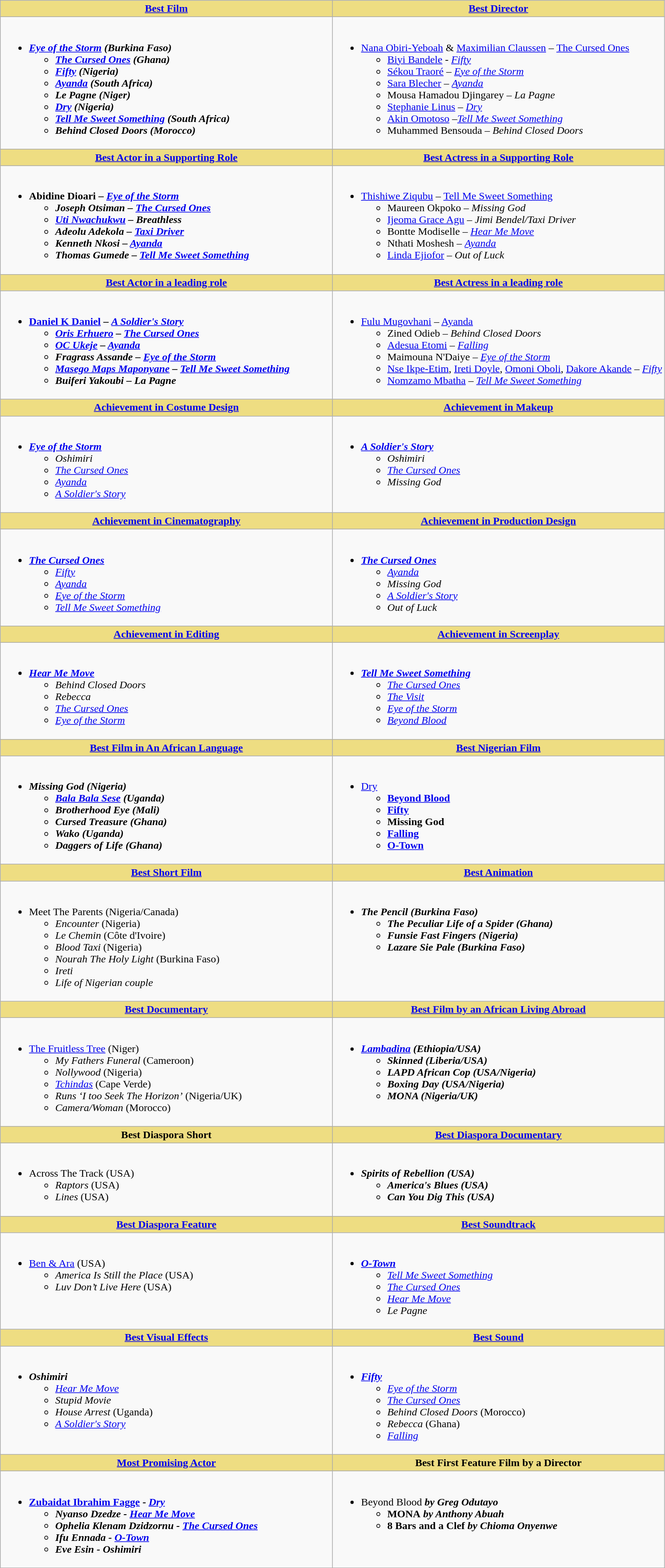<table class="wikitable">
<tr>
<th style="background:#EEDD82; width:50%"><a href='#'>Best Film</a></th>
<th style="background:#EEDD82; width:50%"><a href='#'>Best Director</a></th>
</tr>
<tr>
<td valign="top"><br><ul><li><strong><em><a href='#'>Eye of the Storm</a><em> (Burkina Faso)<strong><ul><li></em><a href='#'>The Cursed Ones</a><em> (Ghana)</li><li></em><a href='#'>Fifty</a><em> (Nigeria)</li><li></em><a href='#'>Ayanda</a><em> (South Africa)</li><li></em>Le Pagne<em> (Niger)</li><li></em><a href='#'>Dry</a><em> (Nigeria)</li><li></em><a href='#'>Tell Me Sweet Something</a><em> (South Africa)</li><li></em>Behind Closed Doors<em> (Morocco)</li></ul></li></ul></td>
<td valign="top"><br><ul><li></strong><a href='#'>Nana Obiri-Yeboah</a> & <a href='#'>Maximilian Claussen</a> – </em><a href='#'>The Cursed Ones</a></em></strong><ul><li><a href='#'>Biyi Bandele</a> - <em><a href='#'>Fifty</a></em></li><li><a href='#'>Sékou Traoré</a> – <em><a href='#'>Eye of the Storm</a></em></li><li><a href='#'>Sara Blecher</a> – <em><a href='#'>Ayanda</a></em></li><li>Mousa Hamadou Djingarey – <em>La Pagne</em></li><li><a href='#'>Stephanie Linus</a> – <em><a href='#'>Dry</a></em></li><li><a href='#'>Akin Omotoso</a> –<em><a href='#'>Tell Me Sweet Something</a></em></li><li>Muhammed Bensouda – <em>Behind Closed Doors</em></li></ul></li></ul></td>
</tr>
<tr>
<th style="background:#EEDD82; width:50%"><a href='#'>Best Actor in a Supporting Role</a></th>
<th style="background:#EEDD82; width:50%"><a href='#'>Best Actress in a Supporting Role</a></th>
</tr>
<tr>
<td valign="top"><br><ul><li><strong>Abidine Dioari – <em><a href='#'>Eye of the Storm</a><strong><em><ul><li>Joseph Otsiman – </em><a href='#'>The Cursed Ones</a><em></li><li><a href='#'>Uti Nwachukwu</a> – </em>Breathless<em></li><li>Adeolu Adekola – </em><a href='#'>Taxi Driver</a><em></li><li>Kenneth Nkosi – </em><a href='#'>Ayanda</a><em></li><li>Thomas Gumede – </em><a href='#'>Tell Me Sweet Something</a><em></li></ul></li></ul></td>
<td valign="top"><br><ul><li></strong><a href='#'>Thishiwe Ziqubu</a> – </em><a href='#'>Tell Me Sweet Something</a></em></strong><ul><li>Maureen Okpoko – <em>Missing God</em></li><li><a href='#'>Ijeoma Grace Agu</a> – <em>Jimi Bendel/Taxi Driver</em></li><li>Bontte Modiselle – <em><a href='#'>Hear Me Move</a></em></li><li>Nthati Moshesh – <em><a href='#'>Ayanda</a></em></li><li><a href='#'>Linda Ejiofor</a> – <em>Out of Luck</em></li></ul></li></ul></td>
</tr>
<tr>
<th style="background:#EEDD82; width:50%"><a href='#'>Best Actor in a leading role</a></th>
<th style="background:#EEDD82; width:50%"><a href='#'>Best Actress in a leading role</a></th>
</tr>
<tr>
<td valign="top"><br><ul><li><strong><a href='#'>Daniel K Daniel</a> – <em><a href='#'>A Soldier's Story</a><strong><em><ul><li><a href='#'>Oris Erhuero</a> – </em><a href='#'>The Cursed Ones</a><em></li><li><a href='#'>OC Ukeje</a> – </em><a href='#'>Ayanda</a><em></li><li>Fragrass Assande – </em><a href='#'>Eye of the Storm</a><em></li><li><a href='#'>Masego Maps Maponyane</a> – </em><a href='#'>Tell Me Sweet Something</a><em></li><li>Buiferi Yakoubi – </em>La Pagne<em></li></ul></li></ul></td>
<td valign="top"><br><ul><li></strong><a href='#'>Fulu Mugovhani</a> – </em><a href='#'>Ayanda</a></em></strong><ul><li>Zined Odieb – <em>Behind Closed Doors</em></li><li><a href='#'>Adesua Etomi</a> – <em><a href='#'>Falling</a></em></li><li>Maimouna N'Daiye – <em><a href='#'>Eye of the Storm</a></em></li><li><a href='#'>Nse Ikpe-Etim</a>, <a href='#'>Ireti Doyle</a>, <a href='#'>Omoni Oboli</a>, <a href='#'>Dakore Akande</a> – <em><a href='#'>Fifty</a></em></li><li><a href='#'>Nomzamo Mbatha</a> – <em><a href='#'>Tell Me Sweet Something</a></em></li></ul></li></ul></td>
</tr>
<tr>
<th style="background:#EEDD82; width:50%"><a href='#'>Achievement in Costume Design</a></th>
<th style="background:#EEDD82; width:50%"><a href='#'>Achievement in Makeup</a></th>
</tr>
<tr>
<td valign="top"><br><ul><li><strong><em><a href='#'>Eye of the Storm</a></em></strong><ul><li><em>Oshimiri</em></li><li><em><a href='#'>The Cursed Ones</a></em></li><li><em><a href='#'>Ayanda</a></em></li><li><em><a href='#'>A Soldier's Story</a></em></li></ul></li></ul></td>
<td valign="top"><br><ul><li><strong><em><a href='#'>A Soldier's Story</a></em></strong><ul><li><em>Oshimiri</em></li><li><em><a href='#'>The Cursed Ones</a></em></li><li><em>Missing God</em></li></ul></li></ul></td>
</tr>
<tr>
<th style="background:#EEDD82; width:50%"><a href='#'>Achievement in Cinematography</a></th>
<th style="background:#EEDD82; width:50%"><a href='#'>Achievement in Production Design</a></th>
</tr>
<tr>
<td valign="top"><br><ul><li><strong><em><a href='#'>The Cursed Ones</a></em></strong><ul><li><em><a href='#'>Fifty</a></em></li><li><em><a href='#'>Ayanda</a></em></li><li><em><a href='#'>Eye of the Storm</a></em></li><li><em><a href='#'>Tell Me Sweet Something</a></em></li></ul></li></ul></td>
<td valign="top"><br><ul><li><strong><em><a href='#'>The Cursed Ones</a></em></strong><ul><li><em><a href='#'>Ayanda</a></em></li><li><em>Missing God</em></li><li><em><a href='#'>A Soldier's Story</a></em></li><li><em>Out of Luck</em></li></ul></li></ul></td>
</tr>
<tr>
<th style="background:#EEDD82; width:50%"><a href='#'>Achievement in Editing</a></th>
<th style="background:#EEDD82; width:50%"><a href='#'>Achievement in Screenplay</a></th>
</tr>
<tr>
<td valign="top"><br><ul><li><strong><em><a href='#'>Hear Me Move</a></em></strong><ul><li><em>Behind Closed Doors</em></li><li><em>Rebecca</em></li><li><em><a href='#'>The Cursed Ones</a></em></li><li><em><a href='#'>Eye of the Storm</a></em></li></ul></li></ul></td>
<td valign="top"><br><ul><li><strong><em><a href='#'>Tell Me Sweet Something</a></em></strong><ul><li><em><a href='#'>The Cursed Ones</a></em></li><li><em><a href='#'>The Visit</a></em></li><li><em><a href='#'>Eye of the Storm</a></em></li><li><em><a href='#'>Beyond Blood</a></em></li></ul></li></ul></td>
</tr>
<tr>
<th style="background:#EEDD82; width:50%"><a href='#'>Best Film in An African Language</a></th>
<th style="background:#EEDD82; width:50%"><a href='#'>Best Nigerian Film</a></th>
</tr>
<tr>
<td valign="top"><br><ul><li><strong><em>Missing God<em> (Nigeria)<strong><ul><li></em><a href='#'>Bala Bala Sese</a><em> (Uganda)</li><li></em>Brotherhood Eye<em> (Mali)</li><li></em>Cursed Treasure<em> (Ghana)</li><li></em>Wako<em> (Uganda)</li><li></em>Daggers of Life<em> (Ghana)</li></ul></li></ul></td>
<td valign="top"><br><ul><li></em></strong><a href='#'>Dry</a><strong><em><ul><li></em><a href='#'>Beyond Blood</a><em></li><li></em><a href='#'>Fifty</a><em></li><li></em>Missing God<em></li><li></em><a href='#'>Falling</a><em></li><li></em><a href='#'>O-Town</a><em></li></ul></li></ul></td>
</tr>
<tr>
<th style="background:#EEDD82; width:50%"><a href='#'>Best Short Film</a></th>
<th style="background:#EEDD82; width:50%"><a href='#'>Best Animation</a></th>
</tr>
<tr>
<td valign="top"><br><ul><li></em></strong>Meet The Parents</em> (Nigeria/Canada)</strong><ul><li><em>Encounter</em> (Nigeria)</li><li><em>Le Chemin</em> (Côte d'Ivoire)</li><li><em>Blood Taxi</em> (Nigeria)</li><li><em> Nourah The Holy Light</em> (Burkina Faso)</li><li><em>Ireti</em></li><li><em>Life of Nigerian couple</em></li></ul></li></ul></td>
<td valign="top"><br><ul><li><strong><em>The Pencil<em> (Burkina Faso)<strong><ul><li></em>The Peculiar Life of a Spider<em> (Ghana)</li><li></em>Funsie Fast Fingers<em> (Nigeria)</li><li></em>Lazare Sie Pale<em> (Burkina Faso)</li></ul></li></ul></td>
</tr>
<tr>
<th style="background:#EEDD82; width:50%"><a href='#'>Best Documentary</a></th>
<th style="background:#EEDD82; width:50%"><a href='#'>Best Film by an African Living Abroad</a></th>
</tr>
<tr>
<td valign="top"><br><ul><li></em></strong><a href='#'>The Fruitless Tree</a></em> (Niger)</strong><ul><li><em>My Fathers Funeral</em> (Cameroon)</li><li><em>Nollywood</em> (Nigeria)</li><li><em><a href='#'>Tchindas</a></em> (Cape Verde)</li><li><em>Runs ‘I too Seek The Horizon’</em> (Nigeria/UK)</li><li><em>Camera/Woman</em> (Morocco)</li></ul></li></ul></td>
<td valign="top"><br><ul><li><strong><em><a href='#'>Lambadina</a><em> (Ethiopia/USA)<strong><ul><li></em>Skinned<em> (Liberia/USA)</li><li></em>LAPD African Cop<em> (USA/Nigeria)</li><li></em>Boxing Day<em> (USA/Nigeria)</li><li></em>MONA<em> (Nigeria/UK)</li></ul></li></ul></td>
</tr>
<tr>
<th style="background:#EEDD82; width:50%">Best Diaspora Short</th>
<th style="background:#EEDD82; width:50%"><a href='#'>Best Diaspora Documentary</a></th>
</tr>
<tr>
<td valign="top"><br><ul><li></em></strong>Across The Track</em> (USA)</strong><ul><li><em>Raptors</em> (USA)</li><li><em>Lines</em> (USA)</li></ul></li></ul></td>
<td valign="top"><br><ul><li><strong><em>Spirits of Rebellion<em> (USA)<strong><ul><li></em>America's Blues<em> (USA)</li><li></em>Can You Dig This<em> (USA)</li></ul></li></ul></td>
</tr>
<tr>
<th style="background:#EEDD82; width:50%"><a href='#'>Best Diaspora Feature</a></th>
<th style="background:#EEDD82; width:50%"><a href='#'>Best Soundtrack</a></th>
</tr>
<tr>
<td valign="top"><br><ul><li></em></strong><a href='#'>Ben & Ara</a></em> (USA)</strong><ul><li><em>America Is Still the Place</em> (USA)</li><li><em>Luv Don’t Live Here</em> (USA)</li></ul></li></ul></td>
<td valign="top"><br><ul><li><a href='#'><strong><em>O-Town</em></strong></a><ul><li><em><a href='#'>Tell Me Sweet Something</a></em></li><li><em><a href='#'>The Cursed Ones</a></em></li><li><em><a href='#'>Hear Me Move</a></em></li><li><em>Le Pagne</em></li></ul></li></ul></td>
</tr>
<tr>
<th style="background:#EEDD82; width:50%"><a href='#'>Best Visual Effects</a></th>
<th style="background:#EEDD82; width:50%"><a href='#'>Best Sound</a></th>
</tr>
<tr>
<td valign="top"><br><ul><li><strong><em>Oshimiri</em></strong><ul><li><em><a href='#'>Hear Me Move</a></em></li><li><em>Stupid Movie</em></li><li><em>House Arrest</em> (Uganda)</li><li><em><a href='#'>A Soldier's Story</a></em></li></ul></li></ul></td>
<td valign="top"><br><ul><li><strong><em><a href='#'>Fifty</a></em></strong><ul><li><em><a href='#'>Eye of the Storm</a></em></li><li><em><a href='#'>The Cursed Ones</a></em></li><li><em>Behind Closed Doors</em> (Morocco)</li><li><em>Rebecca</em> (Ghana)</li><li><em><a href='#'>Falling</a></em></li></ul></li></ul></td>
</tr>
<tr>
<th style="background:#EEDD82; width:50%"><a href='#'>Most Promising Actor</a></th>
<th style="background:#EEDD82; width:50%">Best First Feature Film by a Director</th>
</tr>
<tr>
<td valign="top"><br><ul><li><strong><a href='#'>Zubaidat Ibrahim Fagge</a> - <em><a href='#'>Dry</a><strong><em><ul><li>Nyanso Dzedze - </em><a href='#'>Hear Me Move</a><em></li><li>Ophelia Klenam Dzidzornu - </em><a href='#'>The Cursed Ones</a><em></li><li>Ifu Ennada - </em><a href='#'>O-Town</a><em></li><li>Eve Esin - </em>Oshimiri<em></li></ul></li></ul></td>
<td valign="top"><br><ul><li></em></strong>Beyond Blood<strong><em> by Greg Odutayo<ul><li></em>MONA<em> by Anthony Abuah</li><li></em>8 Bars and a Clef<em> by Chioma Onyenwe</li></ul></li></ul></td>
</tr>
<tr>
</tr>
</table>
